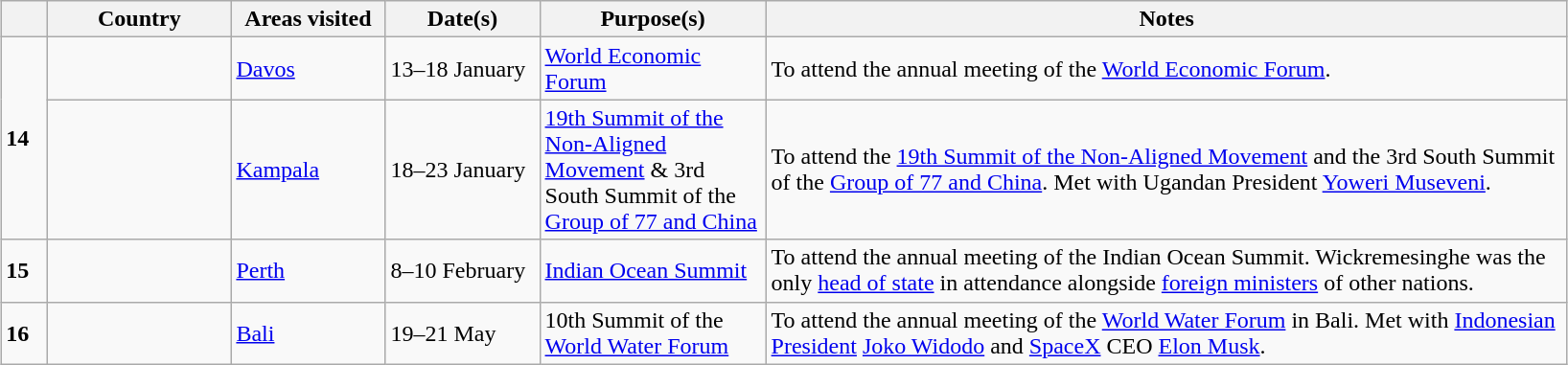<table class="wikitable outercollapse sortable" style="margin: 1em auto 1em auto">
<tr>
<th style="width: 3%;"></th>
<th width=120>Country</th>
<th width=100>Areas visited</th>
<th width=100>Date(s)</th>
<th width=150>Purpose(s)</th>
<th width=550>Notes</th>
</tr>
<tr>
<td rowspan=2><strong>14</strong></td>
<td></td>
<td><a href='#'>Davos</a></td>
<td>13–18 January</td>
<td><a href='#'>World Economic Forum</a></td>
<td>To attend the annual meeting of the <a href='#'>World Economic Forum</a>.</td>
</tr>
<tr>
<td></td>
<td><a href='#'>Kampala</a></td>
<td>18–23 January</td>
<td><a href='#'>19th Summit of the Non-Aligned Movement</a> & 3rd South Summit of the <a href='#'>Group of 77 and China</a></td>
<td>To attend the <a href='#'>19th Summit of the Non-Aligned Movement</a> and the 3rd South Summit of the <a href='#'>Group of 77 and China</a>. Met with Ugandan President <a href='#'>Yoweri Museveni</a>.</td>
</tr>
<tr>
<td><strong>15</strong></td>
<td></td>
<td><a href='#'>Perth</a></td>
<td>8–10 February</td>
<td><a href='#'>Indian Ocean Summit</a></td>
<td>To attend the annual meeting of the Indian Ocean Summit. Wickremesinghe was the only <a href='#'>head of state</a> in attendance alongside <a href='#'>foreign ministers</a> of other nations.</td>
</tr>
<tr>
<td><strong>16</strong></td>
<td></td>
<td><a href='#'>Bali</a></td>
<td>19–21 May</td>
<td>10th Summit of the <a href='#'>World Water Forum</a></td>
<td>To attend the annual meeting of the <a href='#'>World Water Forum</a> in Bali. Met with <a href='#'>Indonesian President</a> <a href='#'>Joko Widodo</a> and <a href='#'>SpaceX</a> CEO <a href='#'>Elon Musk</a>.</td>
</tr>
</table>
